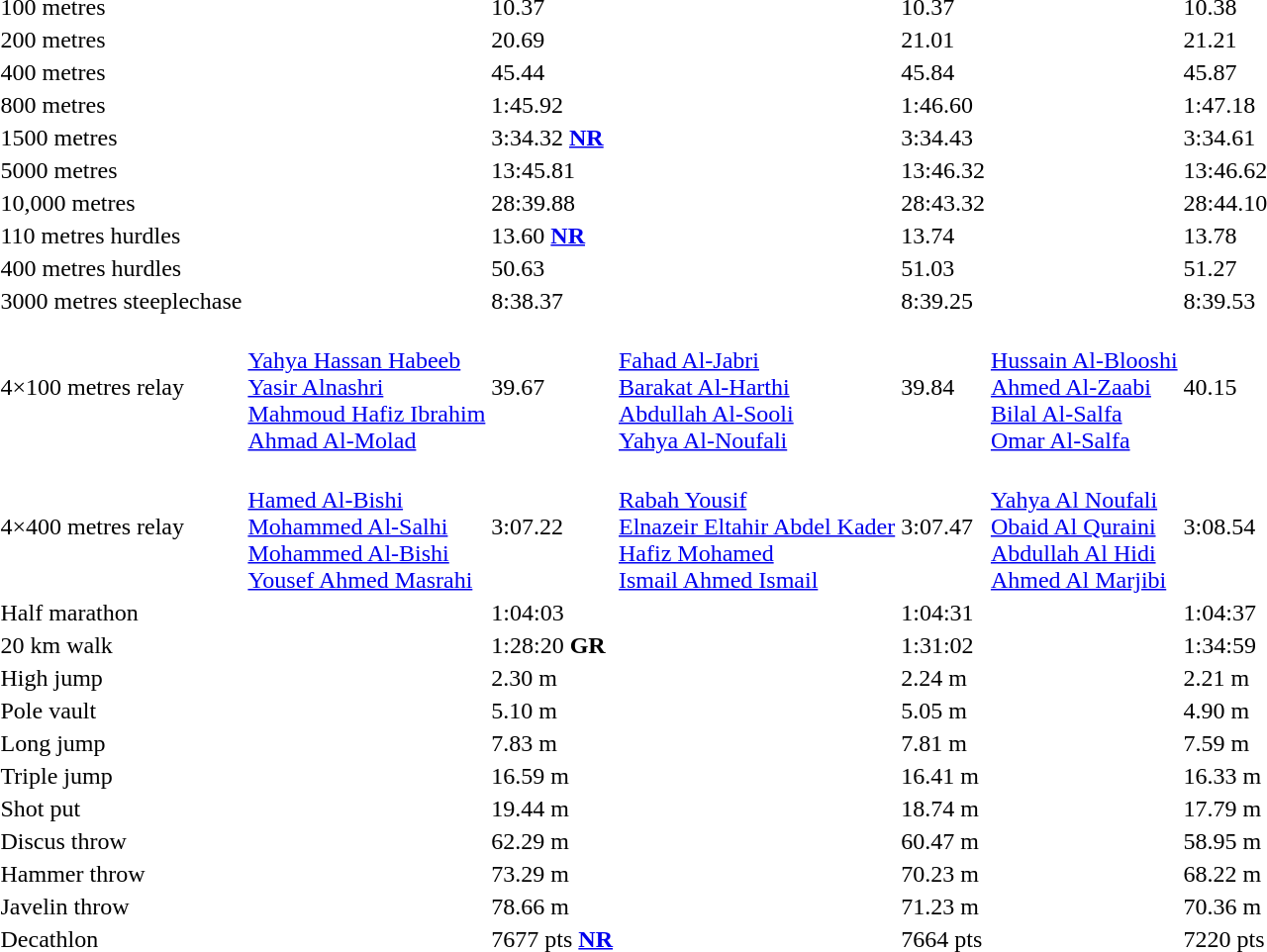<table>
<tr>
<td>100 metres</td>
<td></td>
<td>10.37</td>
<td></td>
<td>10.37</td>
<td></td>
<td>10.38</td>
</tr>
<tr>
<td>200 metres</td>
<td></td>
<td>20.69</td>
<td></td>
<td>21.01</td>
<td></td>
<td>21.21</td>
</tr>
<tr>
<td>400 metres</td>
<td></td>
<td>45.44</td>
<td></td>
<td>45.84</td>
<td></td>
<td>45.87</td>
</tr>
<tr>
<td>800 metres</td>
<td></td>
<td>1:45.92</td>
<td></td>
<td>1:46.60</td>
<td></td>
<td>1:47.18</td>
</tr>
<tr>
<td>1500 metres</td>
<td></td>
<td>3:34.32 <strong><a href='#'>NR</a></strong></td>
<td></td>
<td>3:34.43</td>
<td></td>
<td>3:34.61</td>
</tr>
<tr>
<td>5000 metres</td>
<td></td>
<td>13:45.81</td>
<td></td>
<td>13:46.32</td>
<td></td>
<td>13:46.62</td>
</tr>
<tr>
<td>10,000 metres</td>
<td></td>
<td>28:39.88</td>
<td></td>
<td>28:43.32</td>
<td></td>
<td>28:44.10</td>
</tr>
<tr>
<td>110 metres hurdles</td>
<td></td>
<td>13.60 <strong><a href='#'>NR</a></strong></td>
<td></td>
<td>13.74</td>
<td></td>
<td>13.78</td>
</tr>
<tr>
<td>400 metres hurdles</td>
<td></td>
<td>50.63</td>
<td></td>
<td>51.03</td>
<td></td>
<td>51.27</td>
</tr>
<tr>
<td>3000 metres steeplechase</td>
<td></td>
<td>8:38.37</td>
<td></td>
<td>8:39.25</td>
<td></td>
<td>8:39.53</td>
</tr>
<tr>
<td>4×100 metres relay</td>
<td><br><a href='#'>Yahya Hassan Habeeb</a><br><a href='#'>Yasir Alnashri</a><br><a href='#'>Mahmoud Hafiz Ibrahim</a><br><a href='#'>Ahmad Al-Molad</a></td>
<td>39.67</td>
<td><br><a href='#'>Fahad Al-Jabri</a><br><a href='#'>Barakat Al-Harthi</a><br><a href='#'>Abdullah Al-Sooli</a><br><a href='#'>Yahya Al-Noufali</a></td>
<td>39.84</td>
<td><br><a href='#'>Hussain Al-Blooshi</a><br><a href='#'>Ahmed Al-Zaabi</a><br><a href='#'>Bilal Al-Salfa</a><br><a href='#'>Omar Al-Salfa</a></td>
<td>40.15</td>
</tr>
<tr>
<td>4×400 metres relay</td>
<td><br><a href='#'>Hamed Al-Bishi</a><br><a href='#'>Mohammed Al-Salhi</a><br><a href='#'>Mohammed Al-Bishi</a><br><a href='#'>Yousef Ahmed Masrahi</a></td>
<td>3:07.22</td>
<td><br><a href='#'>Rabah Yousif</a><br><a href='#'>Elnazeir Eltahir Abdel Kader</a><br><a href='#'>Hafiz Mohamed</a><br><a href='#'>Ismail Ahmed Ismail</a></td>
<td>3:07.47</td>
<td><br><a href='#'>Yahya Al Noufali</a><br><a href='#'>Obaid Al Quraini</a><br><a href='#'>Abdullah Al Hidi</a><br><a href='#'>Ahmed Al Marjibi</a></td>
<td>3:08.54</td>
</tr>
<tr>
<td>Half marathon</td>
<td></td>
<td>1:04:03</td>
<td></td>
<td>1:04:31</td>
<td></td>
<td>1:04:37</td>
</tr>
<tr>
<td>20 km walk</td>
<td></td>
<td>1:28:20 <strong>GR</strong></td>
<td></td>
<td>1:31:02</td>
<td></td>
<td>1:34:59</td>
</tr>
<tr>
<td>High jump</td>
<td></td>
<td>2.30 m</td>
<td></td>
<td>2.24 m</td>
<td></td>
<td>2.21 m</td>
</tr>
<tr>
<td>Pole vault</td>
<td></td>
<td>5.10 m</td>
<td></td>
<td>5.05 m</td>
<td></td>
<td>4.90 m</td>
</tr>
<tr>
<td>Long jump</td>
<td></td>
<td>7.83 m</td>
<td></td>
<td>7.81 m</td>
<td></td>
<td>7.59 m</td>
</tr>
<tr>
<td>Triple jump</td>
<td></td>
<td>16.59 m</td>
<td></td>
<td>16.41 m</td>
<td></td>
<td>16.33 m</td>
</tr>
<tr>
<td>Shot put</td>
<td></td>
<td>19.44 m</td>
<td></td>
<td>18.74 m</td>
<td></td>
<td>17.79 m</td>
</tr>
<tr>
<td>Discus throw</td>
<td></td>
<td>62.29 m</td>
<td></td>
<td>60.47 m</td>
<td></td>
<td>58.95 m</td>
</tr>
<tr>
<td>Hammer throw</td>
<td></td>
<td>73.29 m</td>
<td></td>
<td>70.23 m</td>
<td></td>
<td>68.22 m</td>
</tr>
<tr>
<td>Javelin throw</td>
<td></td>
<td>78.66 m</td>
<td></td>
<td>71.23 m</td>
<td></td>
<td>70.36 m</td>
</tr>
<tr>
<td>Decathlon</td>
<td></td>
<td>7677 pts <strong><a href='#'>NR</a></strong></td>
<td></td>
<td>7664 pts</td>
<td></td>
<td>7220 pts</td>
</tr>
</table>
